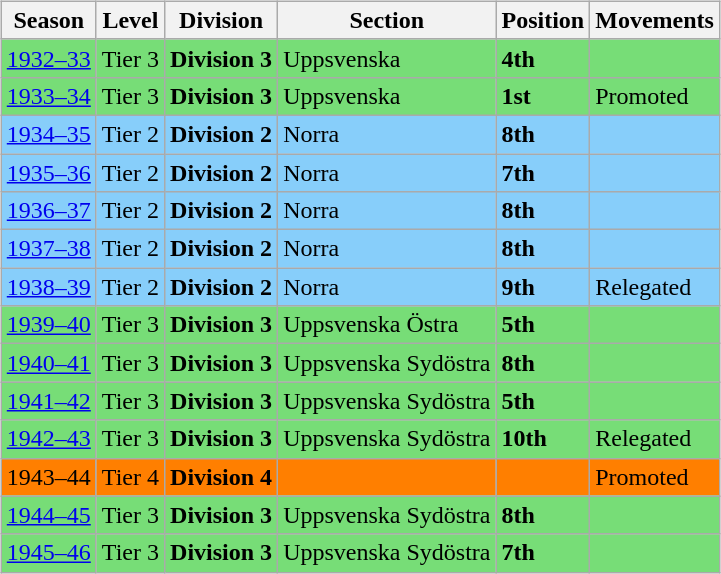<table>
<tr>
<td valign="top" width=0%><br><table class="wikitable">
<tr style="background:#f0f6fa;">
<th><strong>Season</strong></th>
<th><strong>Level</strong></th>
<th><strong>Division</strong></th>
<th><strong>Section</strong></th>
<th><strong>Position</strong></th>
<th><strong>Movements</strong></th>
</tr>
<tr>
<td style="background:#77DD77;"><a href='#'>1932–33</a></td>
<td style="background:#77DD77;">Tier 3</td>
<td style="background:#77DD77;"><strong>Division 3</strong></td>
<td style="background:#77DD77;">Uppsvenska</td>
<td style="background:#77DD77;"><strong>4th</strong></td>
<td style="background:#77DD77;"></td>
</tr>
<tr>
<td style="background:#77DD77;"><a href='#'>1933–34</a></td>
<td style="background:#77DD77;">Tier 3</td>
<td style="background:#77DD77;"><strong>Division 3</strong></td>
<td style="background:#77DD77;">Uppsvenska</td>
<td style="background:#77DD77;"><strong>1st</strong></td>
<td style="background:#77DD77;">Promoted</td>
</tr>
<tr>
<td style="background:#87CEFA;"><a href='#'>1934–35</a></td>
<td style="background:#87CEFA;">Tier 2</td>
<td style="background:#87CEFA;"><strong>Division 2</strong></td>
<td style="background:#87CEFA;">Norra</td>
<td style="background:#87CEFA;"><strong>8th</strong></td>
<td style="background:#87CEFA;"></td>
</tr>
<tr>
<td style="background:#87CEFA;"><a href='#'>1935–36</a></td>
<td style="background:#87CEFA;">Tier 2</td>
<td style="background:#87CEFA;"><strong>Division 2</strong></td>
<td style="background:#87CEFA;">Norra</td>
<td style="background:#87CEFA;"><strong>7th</strong></td>
<td style="background:#87CEFA;"></td>
</tr>
<tr>
<td style="background:#87CEFA;"><a href='#'>1936–37</a></td>
<td style="background:#87CEFA;">Tier 2</td>
<td style="background:#87CEFA;"><strong>Division 2</strong></td>
<td style="background:#87CEFA;">Norra</td>
<td style="background:#87CEFA;"><strong>8th</strong></td>
<td style="background:#87CEFA;"></td>
</tr>
<tr>
<td style="background:#87CEFA;"><a href='#'>1937–38</a></td>
<td style="background:#87CEFA;">Tier 2</td>
<td style="background:#87CEFA;"><strong>Division 2</strong></td>
<td style="background:#87CEFA;">Norra</td>
<td style="background:#87CEFA;"><strong>8th</strong></td>
<td style="background:#87CEFA;"></td>
</tr>
<tr>
<td style="background:#87CEFA;"><a href='#'>1938–39</a></td>
<td style="background:#87CEFA;">Tier 2</td>
<td style="background:#87CEFA;"><strong>Division 2</strong></td>
<td style="background:#87CEFA;">Norra</td>
<td style="background:#87CEFA;"><strong>9th</strong></td>
<td style="background:#87CEFA;">Relegated</td>
</tr>
<tr>
<td style="background:#77DD77;"><a href='#'>1939–40</a></td>
<td style="background:#77DD77;">Tier 3</td>
<td style="background:#77DD77;"><strong>Division 3</strong></td>
<td style="background:#77DD77;">Uppsvenska Östra</td>
<td style="background:#77DD77;"><strong>5th</strong></td>
<td style="background:#77DD77;"></td>
</tr>
<tr>
<td style="background:#77DD77;"><a href='#'>1940–41</a></td>
<td style="background:#77DD77;">Tier 3</td>
<td style="background:#77DD77;"><strong>Division 3</strong></td>
<td style="background:#77DD77;">Uppsvenska Sydöstra</td>
<td style="background:#77DD77;"><strong>8th</strong></td>
<td style="background:#77DD77;"></td>
</tr>
<tr>
<td style="background:#77DD77;"><a href='#'>1941–42</a></td>
<td style="background:#77DD77;">Tier 3</td>
<td style="background:#77DD77;"><strong>Division 3</strong></td>
<td style="background:#77DD77;">Uppsvenska Sydöstra</td>
<td style="background:#77DD77;"><strong>5th</strong></td>
<td style="background:#77DD77;"></td>
</tr>
<tr>
<td style="background:#77DD77;"><a href='#'>1942–43</a></td>
<td style="background:#77DD77;">Tier 3</td>
<td style="background:#77DD77;"><strong>Division 3</strong></td>
<td style="background:#77DD77;">Uppsvenska Sydöstra</td>
<td style="background:#77DD77;"><strong>10th</strong></td>
<td style="background:#77DD77;">Relegated</td>
</tr>
<tr>
<td style="background:#FF7F00;">1943–44</td>
<td style="background:#FF7F00;">Tier 4</td>
<td style="background:#FF7F00;"><strong>Division 4</strong></td>
<td style="background:#FF7F00;"></td>
<td style="background:#FF7F00;"></td>
<td style="background:#FF7F00;">Promoted</td>
</tr>
<tr>
<td style="background:#77DD77;"><a href='#'>1944–45</a></td>
<td style="background:#77DD77;">Tier 3</td>
<td style="background:#77DD77;"><strong>Division 3</strong></td>
<td style="background:#77DD77;">Uppsvenska Sydöstra</td>
<td style="background:#77DD77;"><strong>8th</strong></td>
<td style="background:#77DD77;"></td>
</tr>
<tr>
<td style="background:#77DD77;"><a href='#'>1945–46</a></td>
<td style="background:#77DD77;">Tier 3</td>
<td style="background:#77DD77;"><strong>Division 3</strong></td>
<td style="background:#77DD77;">Uppsvenska Sydöstra</td>
<td style="background:#77DD77;"><strong>7th</strong></td>
<td style="background:#77DD77;"></td>
</tr>
</table>

</td>
</tr>
</table>
